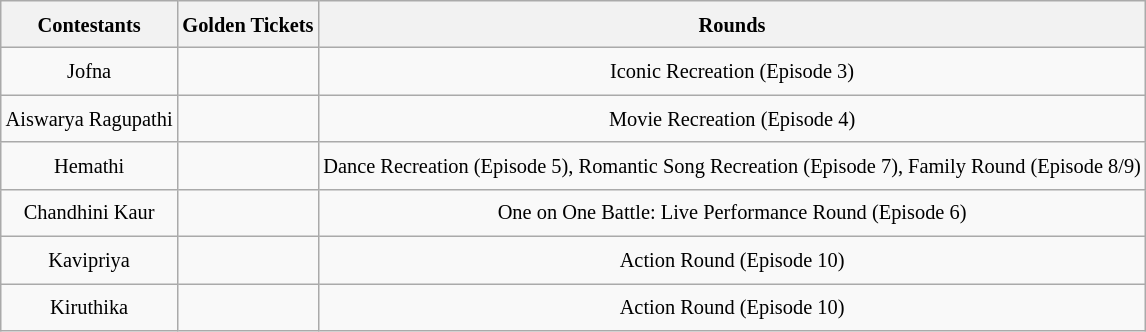<table class="wikitable" style=" text-align:center; font-size:85%; line-height:25px; width:auto;">
<tr>
<th>Contestants</th>
<th>Golden Tickets</th>
<th>Rounds</th>
</tr>
<tr>
<td>Jofna</td>
<td></td>
<td>Iconic Recreation (Episode 3)</td>
</tr>
<tr>
<td>Aiswarya Ragupathi</td>
<td></td>
<td>Movie Recreation (Episode 4)</td>
</tr>
<tr>
<td>Hemathi</td>
<td> </td>
<td>Dance Recreation (Episode 5), Romantic Song Recreation (Episode 7), Family Round (Episode 8/9)</td>
</tr>
<tr>
<td>Chandhini Kaur</td>
<td></td>
<td>One on One Battle: Live Performance Round (Episode 6)</td>
</tr>
<tr>
<td>Kavipriya</td>
<td></td>
<td>Action Round (Episode 10)</td>
</tr>
<tr>
<td>Kiruthika</td>
<td></td>
<td>Action Round (Episode 10)</td>
</tr>
</table>
